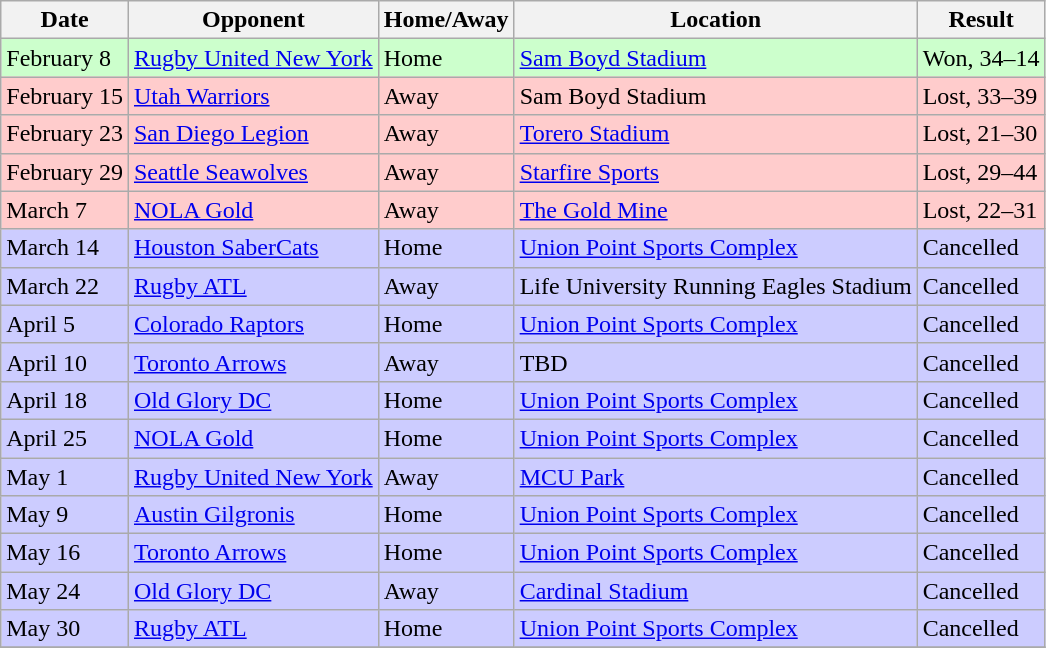<table class="wikitable mw-collapsible mw-collapsed">
<tr>
<th>Date</th>
<th>Opponent</th>
<th>Home/Away</th>
<th>Location</th>
<th>Result</th>
</tr>
<tr bgcolor="#CCFFCC">
<td>February 8</td>
<td><a href='#'>Rugby United New York</a></td>
<td>Home</td>
<td><a href='#'>Sam Boyd Stadium</a></td>
<td>Won, 34–14</td>
</tr>
<tr bgcolor="#FFCCCC">
<td>February 15</td>
<td><a href='#'>Utah Warriors</a></td>
<td>Away</td>
<td>Sam Boyd Stadium</td>
<td>Lost, 33–39</td>
</tr>
<tr bgcolor="#FFCCCC">
<td>February 23</td>
<td><a href='#'>San Diego Legion</a></td>
<td>Away</td>
<td><a href='#'>Torero Stadium</a></td>
<td>Lost, 21–30</td>
</tr>
<tr bgcolor="#FFCCCC">
<td>February 29</td>
<td><a href='#'>Seattle Seawolves</a></td>
<td>Away</td>
<td><a href='#'>Starfire Sports</a></td>
<td>Lost, 29–44</td>
</tr>
<tr bgcolor="#FFCCCC">
<td>March 7</td>
<td><a href='#'>NOLA Gold</a></td>
<td>Away</td>
<td><a href='#'>The Gold Mine</a></td>
<td>Lost, 22–31</td>
</tr>
<tr bgcolor="#CCCCFF">
<td>March 14</td>
<td><a href='#'>Houston SaberCats</a></td>
<td>Home</td>
<td><a href='#'>Union Point Sports Complex</a></td>
<td>Cancelled</td>
</tr>
<tr bgcolor="#CCCCFF">
<td>March 22</td>
<td><a href='#'>Rugby ATL</a></td>
<td>Away</td>
<td>Life University Running Eagles Stadium</td>
<td>Cancelled</td>
</tr>
<tr bgcolor="#CCCCFF">
<td>April 5</td>
<td><a href='#'>Colorado Raptors</a></td>
<td>Home</td>
<td><a href='#'>Union Point Sports Complex</a></td>
<td>Cancelled</td>
</tr>
<tr bgcolor="#CCCCFF">
<td>April 10</td>
<td><a href='#'>Toronto Arrows</a></td>
<td>Away</td>
<td>TBD</td>
<td>Cancelled</td>
</tr>
<tr bgcolor="#CCCCFF">
<td>April 18</td>
<td><a href='#'>Old Glory DC</a></td>
<td>Home</td>
<td><a href='#'>Union Point Sports Complex</a></td>
<td>Cancelled</td>
</tr>
<tr bgcolor="#CCCCFF">
<td>April 25</td>
<td><a href='#'>NOLA Gold</a></td>
<td>Home</td>
<td><a href='#'>Union Point Sports Complex</a></td>
<td>Cancelled</td>
</tr>
<tr bgcolor="#CCCCFF">
<td>May 1</td>
<td><a href='#'>Rugby United New York</a></td>
<td>Away</td>
<td><a href='#'>MCU Park</a></td>
<td>Cancelled</td>
</tr>
<tr bgcolor="#CCCCFF">
<td>May 9</td>
<td><a href='#'>Austin Gilgronis</a></td>
<td>Home</td>
<td><a href='#'>Union Point Sports Complex</a></td>
<td>Cancelled</td>
</tr>
<tr bgcolor="#CCCCFF">
<td>May 16</td>
<td><a href='#'>Toronto Arrows</a></td>
<td>Home</td>
<td><a href='#'>Union Point Sports Complex</a></td>
<td>Cancelled</td>
</tr>
<tr bgcolor="#CCCCFF">
<td>May 24</td>
<td><a href='#'>Old Glory DC</a></td>
<td>Away</td>
<td><a href='#'>Cardinal Stadium</a></td>
<td>Cancelled</td>
</tr>
<tr bgcolor="#CCCCFF">
<td>May 30</td>
<td><a href='#'>Rugby ATL</a></td>
<td>Home</td>
<td><a href='#'>Union Point Sports Complex</a></td>
<td>Cancelled</td>
</tr>
<tr>
</tr>
</table>
